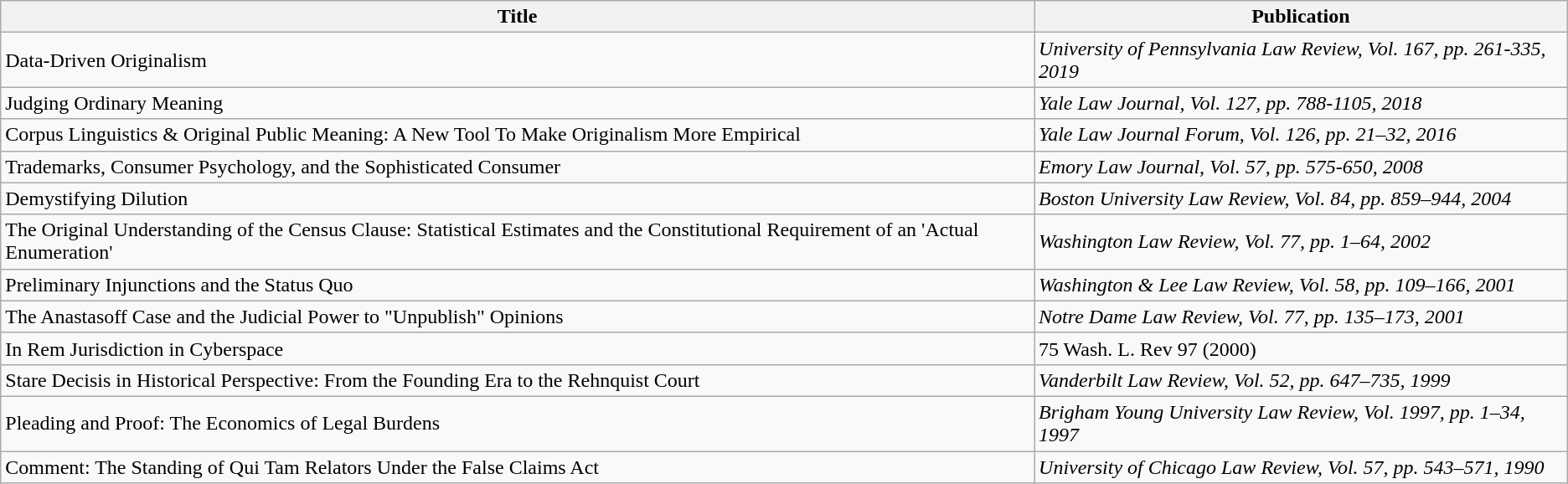<table class="wikitable">
<tr>
<th>Title</th>
<th>Publication</th>
</tr>
<tr>
<td>Data-Driven Originalism</td>
<td><em>University of Pennsylvania Law Review, Vol. 167, pp. 261-335, 2019</em></td>
</tr>
<tr>
<td>Judging Ordinary Meaning</td>
<td><em>Yale Law Journal, Vol. 127, pp. 788-1105, 2018</em></td>
</tr>
<tr>
<td>Corpus Linguistics & Original Public Meaning: A New Tool To Make Originalism More Empirical</td>
<td><em>Yale Law Journal Forum, Vol. 126, pp. 21–32, 2016</em></td>
</tr>
<tr>
<td>Trademarks, Consumer Psychology, and the Sophisticated Consumer</td>
<td><em>Emory Law Journal, Vol. 57, pp. 575-650, 2008</em></td>
</tr>
<tr>
<td>Demystifying Dilution</td>
<td><em>Boston University Law Review, Vol. 84, pp. 859–944, 2004</em></td>
</tr>
<tr>
<td>The Original Understanding of the Census Clause: Statistical Estimates and the Constitutional Requirement of an 'Actual Enumeration'</td>
<td><em>Washington Law Review, Vol. 77, pp. 1–64, 2002</em></td>
</tr>
<tr>
<td>Preliminary Injunctions and the Status Quo</td>
<td><em>Washington & Lee Law Review, Vol. 58, pp. 109–166, 2001</em></td>
</tr>
<tr>
<td>The Anastasoff Case and the Judicial Power to "Unpublish" Opinions</td>
<td><em>Notre Dame Law Review, Vol. 77, pp. 135–173, 2001</em></td>
</tr>
<tr>
<td>In Rem Jurisdiction in Cyberspace</td>
<td>75 Wash. L. Rev 97 (2000)</td>
</tr>
<tr>
<td>Stare Decisis in Historical Perspective: From the Founding Era to the Rehnquist Court</td>
<td><em>Vanderbilt Law Review, Vol. 52, pp. 647–735, 1999</em></td>
</tr>
<tr>
<td>Pleading and Proof: The Economics of Legal Burdens</td>
<td><em>Brigham Young University Law Review, Vol. 1997, pp. 1–34, 1997</em></td>
</tr>
<tr>
<td>Comment: The Standing of Qui Tam Relators Under the False Claims Act</td>
<td><em>University of Chicago Law Review, Vol. 57, pp. 543–571, 1990</em></td>
</tr>
</table>
